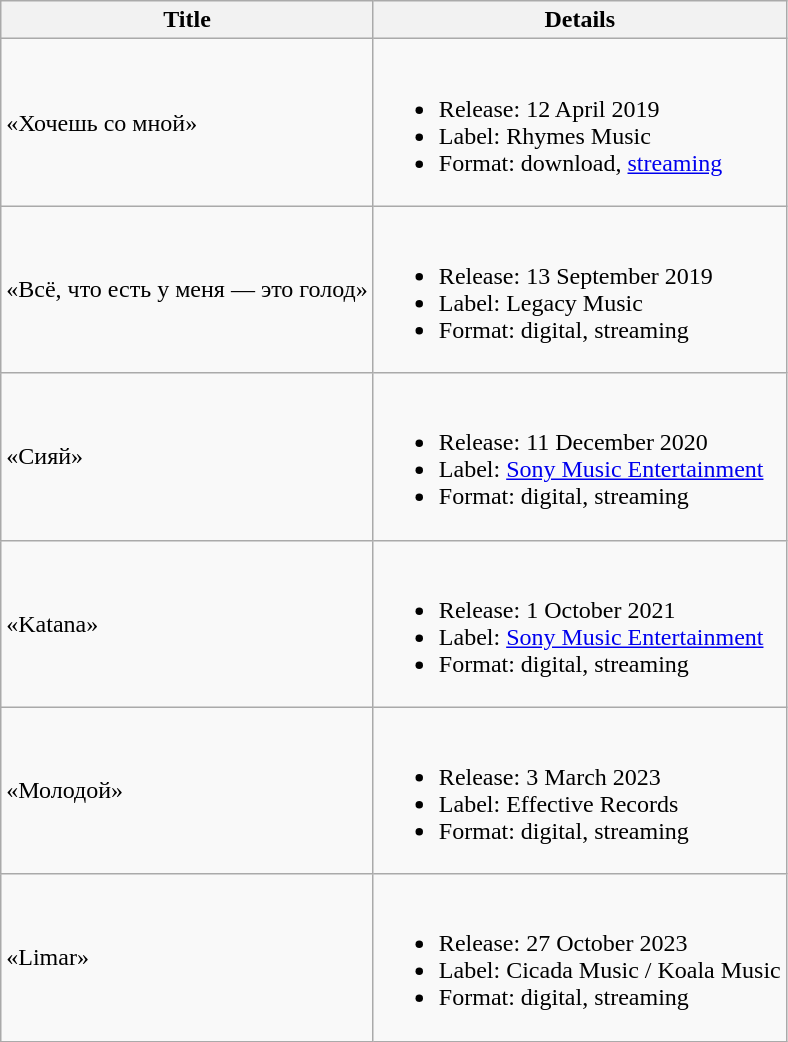<table class="wikitable">
<tr>
<th>Title</th>
<th>Details</th>
</tr>
<tr>
<td>«Хочешь со мной»</td>
<td><br><ul><li>Release: 12 April 2019</li><li>Label: Rhymes Music</li><li>Format: download, <a href='#'>streaming</a></li></ul></td>
</tr>
<tr>
<td align="center">«Всё, что есть у меня — это голод»</td>
<td><br><ul><li>Release: 13 September 2019</li><li>Label: Legacy Music</li><li>Format: digital, streaming</li></ul></td>
</tr>
<tr>
<td>«Сияй»</td>
<td><br><ul><li>Release: 11 December 2020</li><li>Label: <a href='#'>Sony Music Entertainment</a></li><li>Format: digital, streaming</li></ul></td>
</tr>
<tr>
<td>«Katana»</td>
<td><br><ul><li>Release: 1 October 2021</li><li>Label: <a href='#'>Sony Music Entertainment</a></li><li>Format: digital, streaming</li></ul></td>
</tr>
<tr>
<td>«Молодой»</td>
<td><br><ul><li>Release: 3 March 2023</li><li>Label: Effective Records</li><li>Format: digital, streaming</li></ul></td>
</tr>
<tr>
<td>«Limar»</td>
<td><br><ul><li>Release: 27 October 2023</li><li>Label: Cicada Music / Koala Music</li><li>Format: digital, streaming</li></ul></td>
</tr>
</table>
